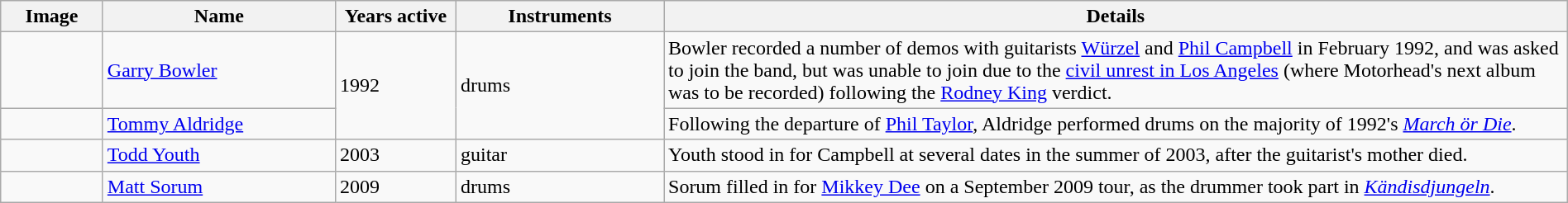<table class="wikitable" border="1" width=100%>
<tr>
<th width="75">Image</th>
<th width="180">Name</th>
<th width="90">Years active</th>
<th width="160">Instruments</th>
<th>Details</th>
</tr>
<tr>
<td></td>
<td><a href='#'>Garry Bowler</a></td>
<td rowspan="2">1992 </td>
<td rowspan="2">drums</td>
<td>Bowler recorded a number of demos with guitarists <a href='#'>Würzel</a> and <a href='#'>Phil Campbell</a> in February 1992, and was asked to join the band, but was unable to join due to the <a href='#'>civil unrest in Los Angeles</a> (where Motorhead's next album was to be recorded) following the <a href='#'>Rodney King</a> verdict.</td>
</tr>
<tr>
<td></td>
<td><a href='#'>Tommy Aldridge</a></td>
<td>Following the departure of <a href='#'>Phil Taylor</a>, Aldridge performed drums on the majority of 1992's <em><a href='#'>March ör Die</a></em>.</td>
</tr>
<tr>
<td></td>
<td><a href='#'>Todd Youth</a></td>
<td>2003 </td>
<td>guitar</td>
<td>Youth stood in for Campbell at several dates in the summer of 2003, after the guitarist's mother died.</td>
</tr>
<tr>
<td></td>
<td><a href='#'>Matt Sorum</a></td>
<td>2009 </td>
<td>drums</td>
<td>Sorum filled in for <a href='#'>Mikkey Dee</a> on a September 2009 tour, as the drummer took part in <em><a href='#'>Kändisdjungeln</a></em>.</td>
</tr>
</table>
